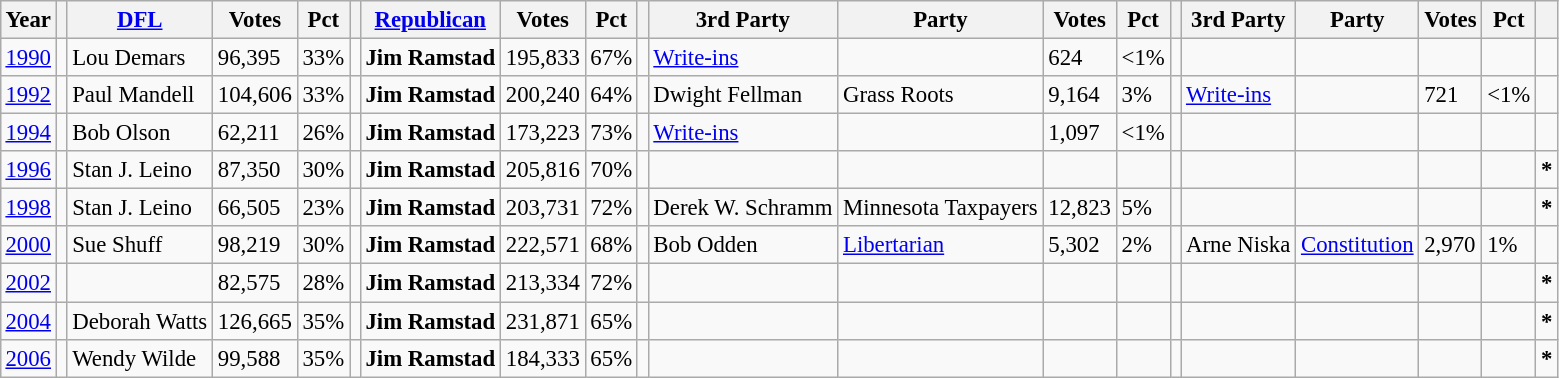<table class="wikitable" style="margin:0.5em ; font-size:95%">
<tr>
<th>Year</th>
<th></th>
<th><a href='#'>DFL</a></th>
<th>Votes</th>
<th>Pct</th>
<th></th>
<th><a href='#'>Republican</a></th>
<th>Votes</th>
<th>Pct</th>
<th></th>
<th>3rd Party</th>
<th>Party</th>
<th>Votes</th>
<th>Pct</th>
<th></th>
<th>3rd Party</th>
<th>Party</th>
<th>Votes</th>
<th>Pct</th>
<th></th>
</tr>
<tr>
<td><a href='#'>1990</a></td>
<td></td>
<td>Lou Demars</td>
<td>96,395</td>
<td>33%</td>
<td></td>
<td><strong>Jim Ramstad</strong></td>
<td>195,833</td>
<td>67%</td>
<td></td>
<td><a href='#'>Write-ins</a></td>
<td></td>
<td>624</td>
<td><1%</td>
<td></td>
<td></td>
<td></td>
<td></td>
<td></td>
<td></td>
</tr>
<tr>
<td><a href='#'>1992</a></td>
<td></td>
<td>Paul Mandell</td>
<td>104,606</td>
<td>33%</td>
<td></td>
<td><strong>Jim Ramstad</strong></td>
<td>200,240</td>
<td>64%</td>
<td></td>
<td>Dwight Fellman</td>
<td>Grass Roots</td>
<td>9,164</td>
<td>3%</td>
<td></td>
<td><a href='#'>Write-ins</a></td>
<td></td>
<td>721</td>
<td><1%</td>
<td></td>
</tr>
<tr>
<td><a href='#'>1994</a></td>
<td></td>
<td>Bob Olson</td>
<td>62,211</td>
<td>26%</td>
<td></td>
<td><strong>Jim Ramstad</strong></td>
<td>173,223</td>
<td>73%</td>
<td></td>
<td><a href='#'>Write-ins</a></td>
<td></td>
<td>1,097</td>
<td><1%</td>
<td></td>
<td></td>
<td></td>
<td></td>
<td></td>
<td></td>
</tr>
<tr>
<td><a href='#'>1996</a></td>
<td></td>
<td>Stan J. Leino</td>
<td>87,350</td>
<td>30%</td>
<td></td>
<td><strong>Jim Ramstad</strong></td>
<td>205,816</td>
<td>70%</td>
<td></td>
<td></td>
<td></td>
<td></td>
<td></td>
<td></td>
<td></td>
<td></td>
<td></td>
<td></td>
<td><strong>*</strong></td>
</tr>
<tr>
<td><a href='#'>1998</a></td>
<td></td>
<td>Stan J. Leino</td>
<td>66,505</td>
<td>23%</td>
<td></td>
<td><strong>Jim Ramstad</strong></td>
<td>203,731</td>
<td>72%</td>
<td></td>
<td>Derek W. Schramm</td>
<td>Minnesota Taxpayers</td>
<td>12,823</td>
<td>5%</td>
<td></td>
<td></td>
<td></td>
<td></td>
<td></td>
<td><strong>*</strong></td>
</tr>
<tr>
<td><a href='#'>2000</a></td>
<td></td>
<td>Sue Shuff</td>
<td>98,219</td>
<td>30%</td>
<td></td>
<td><strong>Jim Ramstad</strong></td>
<td>222,571</td>
<td>68%</td>
<td></td>
<td>Bob Odden</td>
<td><a href='#'>Libertarian</a></td>
<td>5,302</td>
<td>2%</td>
<td></td>
<td>Arne Niska</td>
<td><a href='#'>Constitution</a></td>
<td>2,970</td>
<td>1%</td>
<td></td>
</tr>
<tr>
<td><a href='#'>2002</a></td>
<td></td>
<td></td>
<td>82,575</td>
<td>28%</td>
<td></td>
<td><strong>Jim Ramstad</strong></td>
<td>213,334</td>
<td>72%</td>
<td></td>
<td></td>
<td></td>
<td></td>
<td></td>
<td></td>
<td></td>
<td></td>
<td></td>
<td></td>
<td><strong>*</strong></td>
</tr>
<tr>
<td><a href='#'>2004</a></td>
<td></td>
<td>Deborah Watts</td>
<td>126,665</td>
<td>35%</td>
<td></td>
<td><strong>Jim Ramstad</strong></td>
<td>231,871</td>
<td>65%</td>
<td></td>
<td></td>
<td></td>
<td></td>
<td></td>
<td></td>
<td></td>
<td></td>
<td></td>
<td></td>
<td><strong>*</strong></td>
</tr>
<tr>
<td><a href='#'>2006</a></td>
<td></td>
<td>Wendy Wilde</td>
<td>99,588</td>
<td>35%</td>
<td></td>
<td><strong>Jim Ramstad</strong></td>
<td>184,333</td>
<td>65%</td>
<td></td>
<td></td>
<td></td>
<td></td>
<td></td>
<td></td>
<td></td>
<td></td>
<td></td>
<td></td>
<td><strong>*</strong></td>
</tr>
</table>
